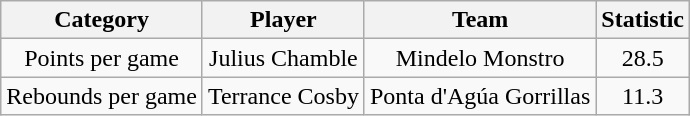<table class="wikitable" style="text-align:center;">
<tr>
<th>Category</th>
<th>Player</th>
<th>Team</th>
<th>Statistic</th>
</tr>
<tr>
<td>Points per game</td>
<td>Julius Chamble</td>
<td>Mindelo Monstro</td>
<td>28.5</td>
</tr>
<tr>
<td>Rebounds per game</td>
<td>Terrance Cosby</td>
<td>Ponta d'Agúa Gorrillas</td>
<td>11.3</td>
</tr>
</table>
